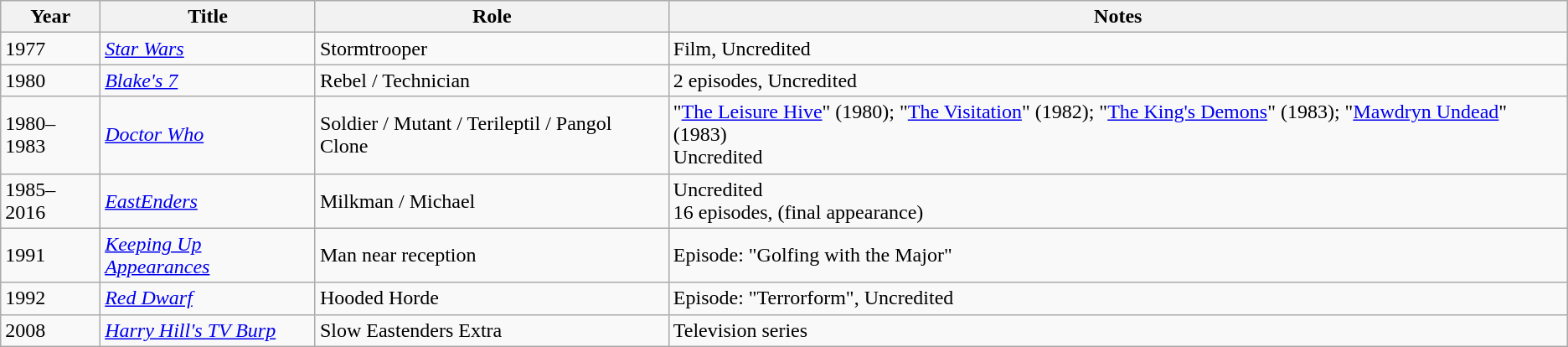<table class="wikitable sortable">
<tr>
<th>Year</th>
<th>Title</th>
<th>Role</th>
<th class="unsortable">Notes</th>
</tr>
<tr>
<td>1977</td>
<td><em><a href='#'>Star Wars</a></em></td>
<td>Stormtrooper</td>
<td>Film, Uncredited</td>
</tr>
<tr>
<td>1980</td>
<td><em><a href='#'>Blake's 7</a></em></td>
<td>Rebel / Technician</td>
<td>2 episodes, Uncredited</td>
</tr>
<tr>
<td>1980–1983</td>
<td><em><a href='#'>Doctor Who</a></em></td>
<td>Soldier / Mutant / Terileptil / Pangol Clone</td>
<td>"<a href='#'>The Leisure Hive</a>" (1980); "<a href='#'>The Visitation</a>" (1982); "<a href='#'>The King's Demons</a>" (1983); "<a href='#'>Mawdryn Undead</a>" (1983)<br>Uncredited</td>
</tr>
<tr>
<td>1985–2016</td>
<td><em><a href='#'>EastEnders</a></em></td>
<td>Milkman / Michael</td>
<td>Uncredited<br>16 episodes, (final appearance)</td>
</tr>
<tr>
<td>1991</td>
<td><em><a href='#'>Keeping Up Appearances</a></em></td>
<td>Man near reception</td>
<td>Episode: "Golfing with the Major"</td>
</tr>
<tr>
<td>1992</td>
<td><em><a href='#'>Red Dwarf</a></em></td>
<td>Hooded Horde</td>
<td>Episode: "Terrorform", Uncredited</td>
</tr>
<tr>
<td>2008</td>
<td><em><a href='#'>Harry Hill's TV Burp</a></em></td>
<td>Slow Eastenders Extra</td>
<td>Television series</td>
</tr>
</table>
